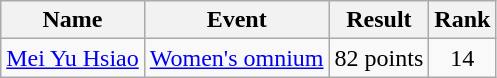<table class="wikitable sortable">
<tr>
<th>Name</th>
<th>Event</th>
<th>Result</th>
<th>Rank</th>
</tr>
<tr>
<td><a href='#'>Mei Yu Hsiao</a></td>
<td><a href='#'>Women's omnium</a></td>
<td>82 points</td>
<td align=center>14</td>
</tr>
</table>
